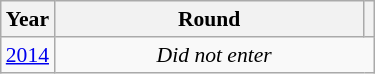<table class="wikitable" style="text-align: center; font-size:90%">
<tr>
<th>Year</th>
<th style="width:200px">Round</th>
<th></th>
</tr>
<tr>
<td><a href='#'>2014</a></td>
<td colspan="2"><em>Did not enter</em></td>
</tr>
</table>
